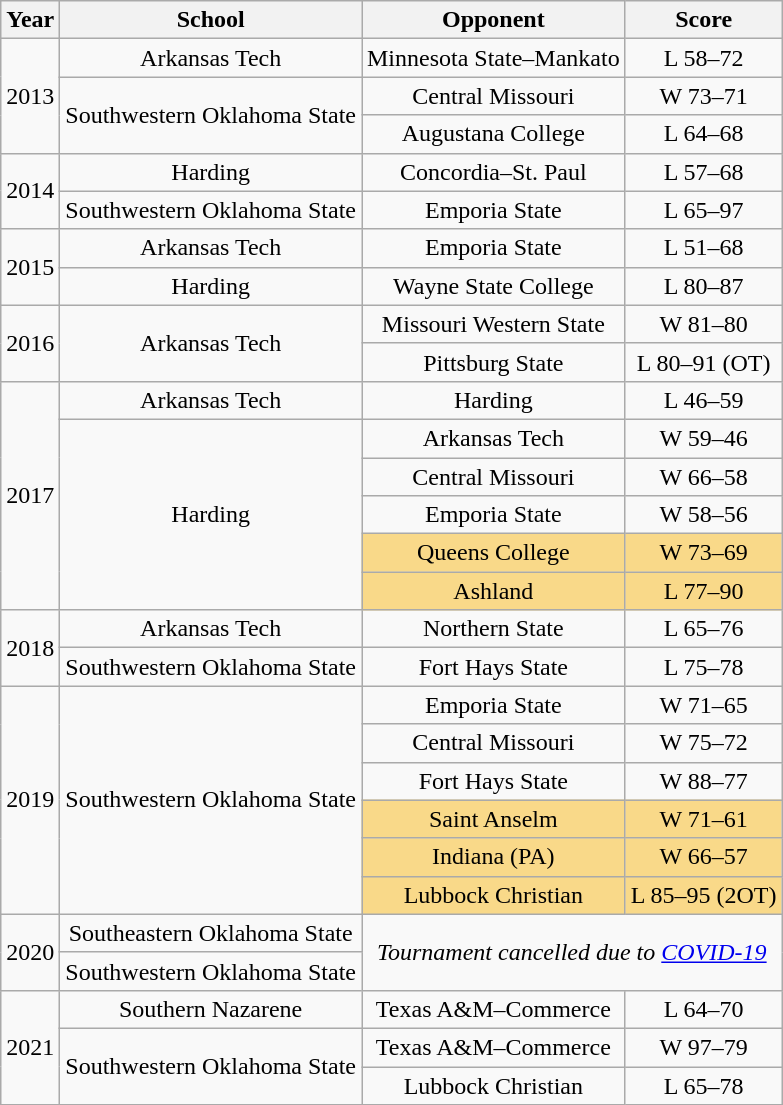<table class="wikitable" style=text-align:center>
<tr>
<th>Year</th>
<th>School</th>
<th>Opponent</th>
<th>Score</th>
</tr>
<tr>
<td rowspan=3>2013</td>
<td>Arkansas Tech</td>
<td>Minnesota State–Mankato</td>
<td>L 58–72</td>
</tr>
<tr>
<td rowspan=2>Southwestern Oklahoma State</td>
<td>Central Missouri</td>
<td>W 73–71</td>
</tr>
<tr>
<td>Augustana College</td>
<td>L 64–68</td>
</tr>
<tr>
<td rowspan=2>2014</td>
<td>Harding</td>
<td>Concordia–St. Paul</td>
<td>L 57–68</td>
</tr>
<tr>
<td>Southwestern Oklahoma State</td>
<td>Emporia State</td>
<td>L 65–97</td>
</tr>
<tr>
<td rowspan=2>2015</td>
<td>Arkansas Tech</td>
<td>Emporia State</td>
<td>L 51–68</td>
</tr>
<tr>
<td>Harding</td>
<td>Wayne State College</td>
<td>L 80–87</td>
</tr>
<tr>
<td rowspan=2>2016</td>
<td rowspan=2>Arkansas Tech</td>
<td>Missouri Western State</td>
<td>W 81–80</td>
</tr>
<tr>
<td>Pittsburg State</td>
<td>L 80–91 (OT)</td>
</tr>
<tr>
<td rowspan=6>2017</td>
<td>Arkansas Tech</td>
<td>Harding</td>
<td>L 46–59</td>
</tr>
<tr>
<td rowspan=5>Harding</td>
<td>Arkansas Tech</td>
<td>W 59–46</td>
</tr>
<tr>
<td>Central Missouri</td>
<td>W 66–58</td>
</tr>
<tr>
<td>Emporia State</td>
<td>W 58–56</td>
</tr>
<tr bgcolor=#f9d989>
<td>Queens College</td>
<td>W 73–69</td>
</tr>
<tr bgcolor=#f9d989>
<td>Ashland</td>
<td>L 77–90</td>
</tr>
<tr>
<td rowspan=2>2018</td>
<td>Arkansas Tech</td>
<td>Northern State</td>
<td>L 65–76</td>
</tr>
<tr>
<td>Southwestern Oklahoma State</td>
<td>Fort Hays State</td>
<td>L 75–78</td>
</tr>
<tr>
<td rowspan=6>2019</td>
<td rowspan=6>Southwestern Oklahoma State</td>
<td>Emporia State</td>
<td>W 71–65</td>
</tr>
<tr>
<td>Central Missouri</td>
<td>W 75–72</td>
</tr>
<tr>
<td>Fort Hays State</td>
<td>W 88–77</td>
</tr>
<tr bgcolor=#f9d989>
<td>Saint Anselm</td>
<td>W 71–61</td>
</tr>
<tr bgcolor=#f9d989>
<td>Indiana (PA)</td>
<td>W 66–57</td>
</tr>
<tr bgcolor=#f9d989>
<td>Lubbock Christian</td>
<td>L 85–95 (2OT)</td>
</tr>
<tr>
<td rowspan=2>2020</td>
<td>Southeastern Oklahoma State</td>
<td rowspan=2 colspan=2><em>Tournament cancelled due to <a href='#'>COVID-19</a></em></td>
</tr>
<tr>
<td>Southwestern Oklahoma State</td>
</tr>
<tr>
<td rowspan=3>2021</td>
<td>Southern Nazarene</td>
<td>Texas A&M–Commerce</td>
<td>L 64–70</td>
</tr>
<tr>
<td rowspan=2>Southwestern Oklahoma State</td>
<td>Texas A&M–Commerce</td>
<td>W 97–79</td>
</tr>
<tr>
<td>Lubbock Christian</td>
<td>L 65–78</td>
</tr>
</table>
